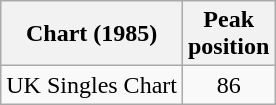<table class="wikitable sortable">
<tr>
<th>Chart (1985)</th>
<th>Peak<br>position</th>
</tr>
<tr>
<td align="left">UK Singles Chart</td>
<td style="text-align:center;">86</td>
</tr>
</table>
